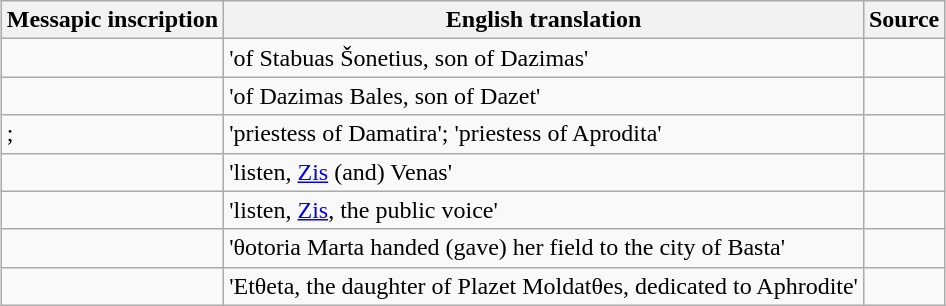<table class="wikitable" style="margin-left: auto; margin-right: auto; border: none;">
<tr>
<th scope="col">Messapic inscription</th>
<th scope="col">English translation</th>
<th scope="col">Source</th>
</tr>
<tr>
<td></td>
<td>'of Stabuas Šonetius, son of Dazimas'</td>
<td></td>
</tr>
<tr>
<td></td>
<td>'of Dazimas Bales, son of Dazet'</td>
<td></td>
</tr>
<tr>
<td>; </td>
<td>'priestess of Damatira'; 'priestess of Aprodita'</td>
<td></td>
</tr>
<tr>
<td></td>
<td>'listen, <a href='#'>Zis</a> (and) Venas'</td>
<td></td>
</tr>
<tr>
<td></td>
<td>'listen, <a href='#'>Zis</a>, the public voice'</td>
<td></td>
</tr>
<tr>
<td></td>
<td>'θotoria Marta handed (gave) her field to the city of Basta'</td>
<td></td>
</tr>
<tr>
<td></td>
<td>'Etθeta, the daughter of Plazet Moldatθes, dedicated to Aphrodite'</td>
<td></td>
</tr>
</table>
